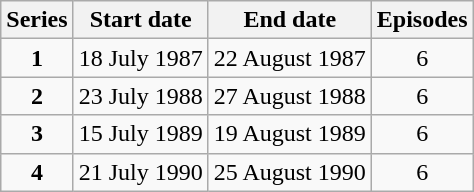<table class="wikitable" style="text-align:center;">
<tr>
<th>Series</th>
<th>Start date</th>
<th>End date</th>
<th>Episodes</th>
</tr>
<tr>
<td><strong>1</strong></td>
<td>18 July 1987</td>
<td>22 August 1987</td>
<td>6</td>
</tr>
<tr>
<td><strong>2</strong></td>
<td>23 July 1988</td>
<td>27 August 1988</td>
<td>6</td>
</tr>
<tr>
<td><strong>3</strong></td>
<td>15 July 1989</td>
<td>19 August 1989</td>
<td>6</td>
</tr>
<tr>
<td><strong>4</strong></td>
<td>21 July 1990</td>
<td>25 August 1990</td>
<td>6</td>
</tr>
</table>
